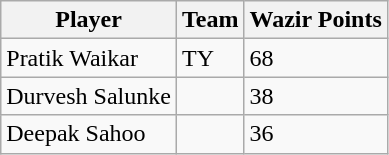<table class="wikitable">
<tr>
<th>Player</th>
<th>Team</th>
<th>Wazir Points</th>
</tr>
<tr>
<td>Pratik Waikar</td>
<td>TY</td>
<td>68</td>
</tr>
<tr>
<td>Durvesh Salunke</td>
<td></td>
<td>38</td>
</tr>
<tr>
<td>Deepak Sahoo</td>
<td></td>
<td>36</td>
</tr>
</table>
